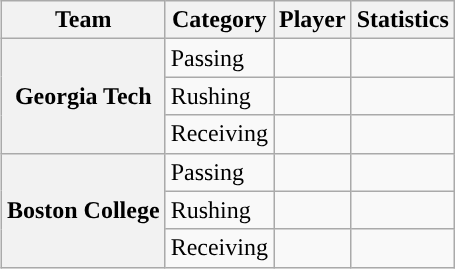<table class="wikitable" style="float:right">
<tr>
<th>Team</th>
<th>Category</th>
<th>Player</th>
<th>Statistics</th>
</tr>
<tr>
<th rowspan=3>Georgia Tech</th>
<td>Passing</td>
<td></td>
<td></td>
</tr>
<tr>
<td>Rushing</td>
<td></td>
<td></td>
</tr>
<tr>
<td>Receiving</td>
<td></td>
<td></td>
</tr>
<tr>
<th rowspan=3>Boston College</th>
<td>Passing</td>
<td></td>
<td></td>
</tr>
<tr>
<td>Rushing</td>
<td></td>
<td></td>
</tr>
<tr>
<td>Receiving</td>
<td></td>
<td></td>
</tr>
</table>
